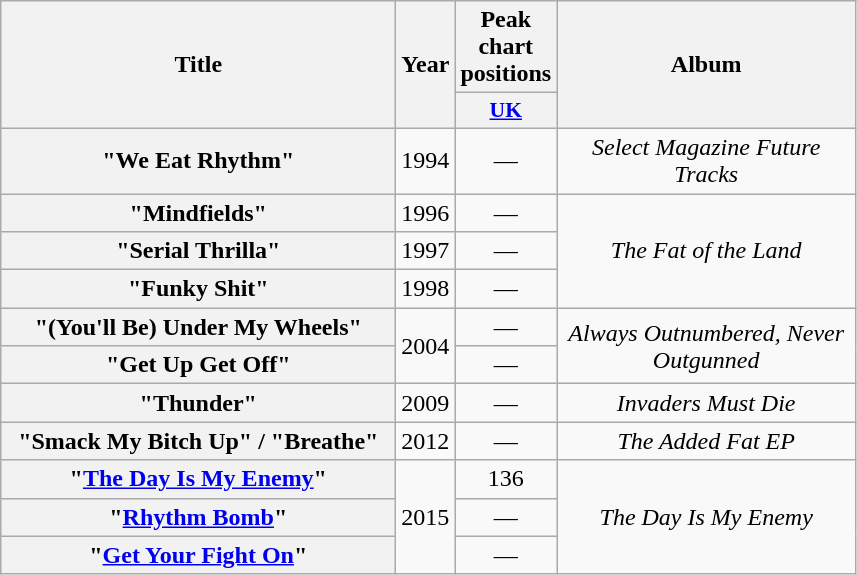<table class="wikitable plainrowheaders" style="text-align:center;" border="1">
<tr>
<th scope="col" rowspan="2" style="width:16em;">Title</th>
<th scope="col" rowspan="2">Year</th>
<th scope="col">Peak chart positions</th>
<th scope="col" rowspan="2" style="width:12em;">Album</th>
</tr>
<tr>
<th scope="col" style="width:3em;font-size:90%;"><a href='#'>UK</a><br></th>
</tr>
<tr>
<th scope="row">"We Eat Rhythm"</th>
<td>1994</td>
<td>—</td>
<td><em>Select Magazine Future Tracks</em></td>
</tr>
<tr>
<th scope="row">"Mindfields"</th>
<td>1996</td>
<td>—</td>
<td rowspan="3"><em>The Fat of the Land</em></td>
</tr>
<tr>
<th scope="row">"Serial Thrilla"</th>
<td>1997</td>
<td>—</td>
</tr>
<tr>
<th scope="row">"Funky Shit"</th>
<td>1998</td>
<td>—</td>
</tr>
<tr>
<th scope="row">"(You'll Be) Under My Wheels"</th>
<td rowspan="2">2004</td>
<td>—</td>
<td rowspan="2"><em>Always Outnumbered, Never Outgunned</em></td>
</tr>
<tr>
<th scope="row">"Get Up Get Off"</th>
<td>—</td>
</tr>
<tr>
<th scope="row">"Thunder"</th>
<td>2009</td>
<td>—</td>
<td><em>Invaders Must Die</em></td>
</tr>
<tr>
<th scope="row">"Smack My Bitch Up" / "Breathe"</th>
<td>2012</td>
<td>—</td>
<td><em>The Added Fat EP</em></td>
</tr>
<tr>
<th scope="row">"<a href='#'>The Day Is My Enemy</a>"</th>
<td rowspan="3">2015</td>
<td>136</td>
<td rowspan="3"><em>The Day Is My Enemy</em></td>
</tr>
<tr>
<th scope="row">"<a href='#'>Rhythm Bomb</a>"</th>
<td>—</td>
</tr>
<tr>
<th scope="row">"<a href='#'>Get Your Fight On</a>"</th>
<td>—</td>
</tr>
</table>
